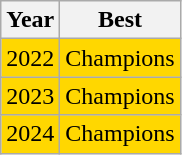<table class="wikitable">
<tr>
<th>Year</th>
<th>Best</th>
</tr>
<tr bgcolor=#FFD700>
<td>2022</td>
<td>Champions</td>
</tr>
<tr bgcolor=#FFD700>
<td>2023</td>
<td>Champions</td>
</tr>
<tr bgcolor=#FFD700>
<td>2024</td>
<td>Champions</td>
</tr>
</table>
